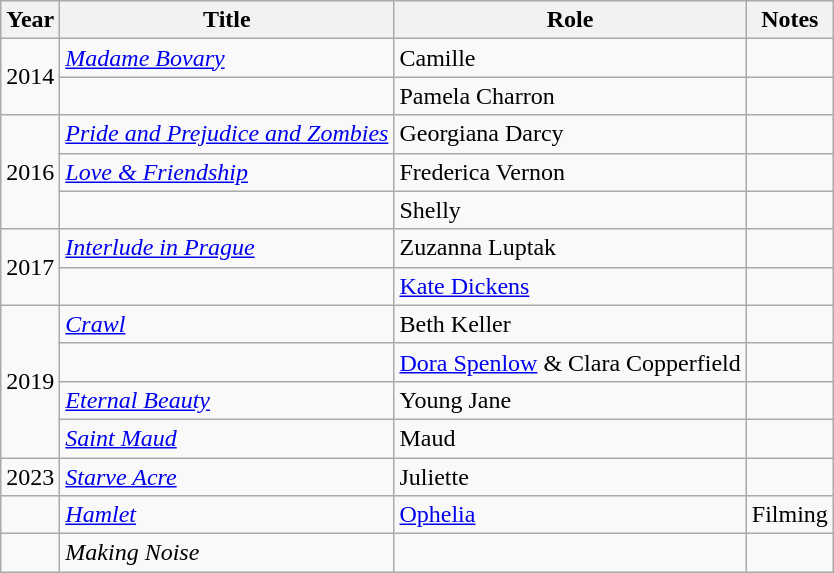<table class="wikitable sortable">
<tr>
<th>Year</th>
<th>Title</th>
<th>Role</th>
<th class="unsortable">Notes</th>
</tr>
<tr>
<td rowspan="2">2014</td>
<td><em><a href='#'>Madame Bovary</a></em></td>
<td>Camille</td>
<td></td>
</tr>
<tr>
<td><em></em></td>
<td>Pamela Charron</td>
<td></td>
</tr>
<tr>
<td rowspan="3">2016</td>
<td><em><a href='#'>Pride and Prejudice and Zombies</a></em></td>
<td>Georgiana Darcy</td>
<td></td>
</tr>
<tr>
<td><em><a href='#'>Love & Friendship</a></em></td>
<td>Frederica Vernon</td>
<td></td>
</tr>
<tr>
<td><em></em></td>
<td>Shelly</td>
<td></td>
</tr>
<tr>
<td rowspan="2">2017</td>
<td><em><a href='#'>Interlude in Prague</a></em></td>
<td>Zuzanna Luptak</td>
<td></td>
</tr>
<tr>
<td><em></em></td>
<td><a href='#'>Kate Dickens</a></td>
<td></td>
</tr>
<tr>
<td rowspan="4">2019</td>
<td><em><a href='#'>Crawl</a></em></td>
<td>Beth Keller</td>
<td></td>
</tr>
<tr>
<td><em></em></td>
<td><a href='#'>Dora Spenlow</a> & Clara Copperfield</td>
<td></td>
</tr>
<tr>
<td><em><a href='#'>Eternal Beauty</a></em></td>
<td>Young Jane</td>
<td></td>
</tr>
<tr>
<td><em><a href='#'>Saint Maud</a></em></td>
<td>Maud</td>
<td></td>
</tr>
<tr>
<td>2023</td>
<td><em><a href='#'>Starve Acre</a></em></td>
<td>Juliette</td>
<td></td>
</tr>
<tr>
<td></td>
<td><em><a href='#'>Hamlet</a></em></td>
<td><a href='#'>Ophelia</a></td>
<td>Filming</td>
</tr>
<tr>
<td></td>
<td><em>Making Noise</em></td>
<td></td>
<td></td>
</tr>
</table>
